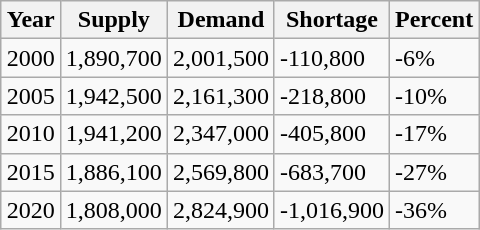<table class="wikitable" style="margin:1em auto;">
<tr>
<th>Year</th>
<th>Supply</th>
<th>Demand</th>
<th>Shortage</th>
<th>Percent</th>
</tr>
<tr>
<td>2000</td>
<td>1,890,700</td>
<td>2,001,500</td>
<td>-110,800</td>
<td>-6%</td>
</tr>
<tr>
<td>2005</td>
<td>1,942,500</td>
<td>2,161,300</td>
<td>-218,800</td>
<td>-10%</td>
</tr>
<tr>
<td>2010</td>
<td>1,941,200</td>
<td>2,347,000</td>
<td>-405,800</td>
<td>-17%</td>
</tr>
<tr>
<td>2015</td>
<td>1,886,100</td>
<td>2,569,800</td>
<td>-683,700</td>
<td>-27%</td>
</tr>
<tr>
<td>2020</td>
<td>1,808,000</td>
<td>2,824,900</td>
<td>-1,016,900</td>
<td>-36%</td>
</tr>
</table>
